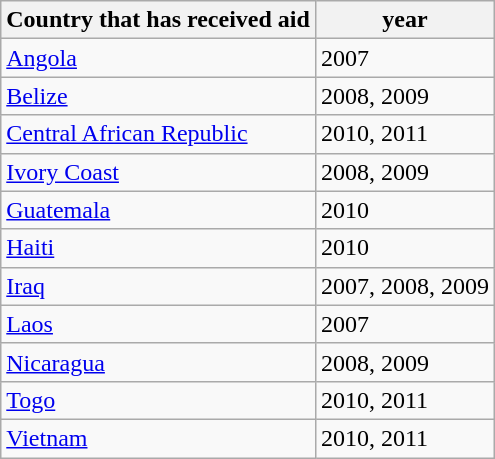<table class="wikitable">
<tr>
<th>Country that has received aid</th>
<th>year</th>
</tr>
<tr>
<td><a href='#'>Angola</a></td>
<td>2007</td>
</tr>
<tr>
<td><a href='#'>Belize</a></td>
<td>2008, 2009</td>
</tr>
<tr>
<td><a href='#'>Central African Republic</a></td>
<td>2010, 2011</td>
</tr>
<tr>
<td><a href='#'>Ivory Coast</a></td>
<td>2008, 2009</td>
</tr>
<tr>
<td><a href='#'>Guatemala</a></td>
<td>2010</td>
</tr>
<tr>
<td><a href='#'>Haiti</a></td>
<td>2010</td>
</tr>
<tr>
<td><a href='#'>Iraq</a></td>
<td>2007, 2008, 2009</td>
</tr>
<tr>
<td><a href='#'>Laos</a></td>
<td>2007</td>
</tr>
<tr>
<td><a href='#'>Nicaragua</a></td>
<td>2008, 2009</td>
</tr>
<tr>
<td><a href='#'>Togo</a></td>
<td>2010, 2011</td>
</tr>
<tr>
<td><a href='#'>Vietnam</a></td>
<td>2010, 2011</td>
</tr>
</table>
